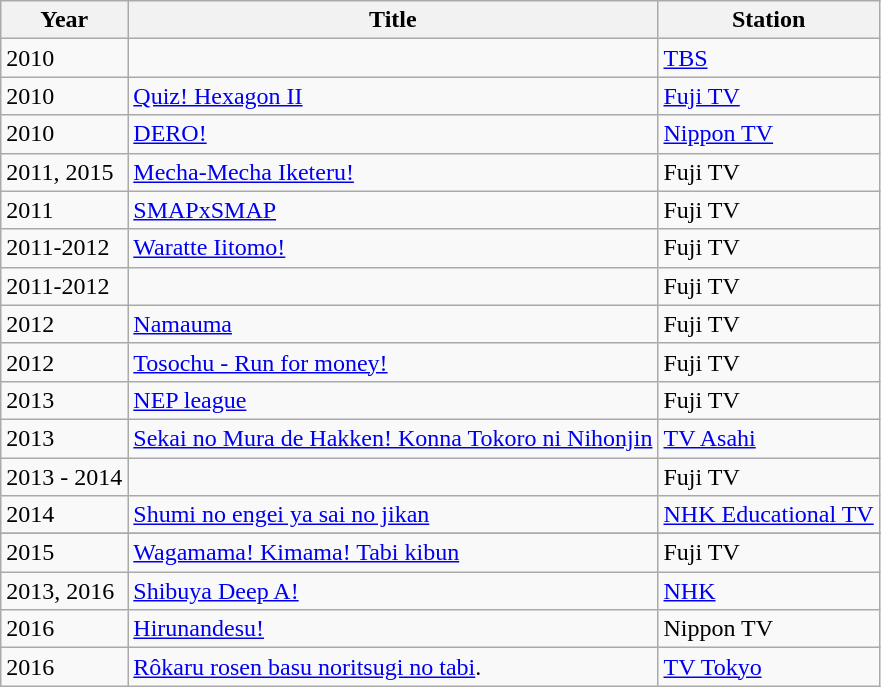<table class="wikitable">
<tr>
<th>Year</th>
<th>Title</th>
<th>Station</th>
</tr>
<tr>
<td>2010</td>
<td></td>
<td><a href='#'>TBS</a></td>
</tr>
<tr>
<td>2010</td>
<td><a href='#'>Quiz! Hexagon II</a></td>
<td><a href='#'>Fuji TV</a></td>
</tr>
<tr>
<td>2010</td>
<td><a href='#'>DERO!</a></td>
<td><a href='#'>Nippon TV</a></td>
</tr>
<tr>
<td>2011, 2015</td>
<td><a href='#'>Mecha-Mecha Iketeru!</a></td>
<td>Fuji TV</td>
</tr>
<tr>
<td>2011</td>
<td><a href='#'>SMAPxSMAP</a></td>
<td>Fuji TV</td>
</tr>
<tr>
<td>2011-2012</td>
<td><a href='#'>Waratte Iitomo!</a></td>
<td>Fuji TV</td>
</tr>
<tr>
<td>2011-2012</td>
<td></td>
<td>Fuji TV</td>
</tr>
<tr>
<td>2012</td>
<td><a href='#'>Namauma</a></td>
<td>Fuji TV</td>
</tr>
<tr>
<td>2012</td>
<td><a href='#'>Tosochu - Run for money!</a></td>
<td>Fuji TV</td>
</tr>
<tr>
<td>2013</td>
<td><a href='#'>NEP league</a></td>
<td>Fuji TV</td>
</tr>
<tr>
<td>2013</td>
<td><a href='#'>Sekai no Mura de Hakken! Konna Tokoro ni Nihonjin</a></td>
<td><a href='#'>TV Asahi</a></td>
</tr>
<tr>
<td>2013 - 2014</td>
<td></td>
<td>Fuji TV</td>
</tr>
<tr>
<td>2014</td>
<td><a href='#'>Shumi no engei ya sai no jikan</a></td>
<td><a href='#'>NHK Educational TV</a></td>
</tr>
<tr>
</tr>
<tr>
<td>2015</td>
<td><a href='#'>Wagamama! Kimama! Tabi kibun</a></td>
<td>Fuji TV</td>
</tr>
<tr>
<td>2013, 2016</td>
<td><a href='#'>Shibuya Deep A!</a></td>
<td><a href='#'>NHK</a></td>
</tr>
<tr>
<td>2016</td>
<td><a href='#'>Hirunandesu!</a></td>
<td>Nippon TV</td>
</tr>
<tr>
<td>2016</td>
<td><a href='#'>Rôkaru rosen basu noritsugi no tabi</a>.</td>
<td><a href='#'>TV Tokyo</a></td>
</tr>
</table>
